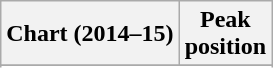<table class="wikitable sortable plainrowheaders" style="text-align:center">
<tr>
<th scope="col">Chart (2014–15)</th>
<th scope="col">Peak<br>position</th>
</tr>
<tr>
</tr>
<tr>
</tr>
<tr>
</tr>
<tr>
</tr>
<tr>
</tr>
<tr>
</tr>
<tr>
</tr>
</table>
